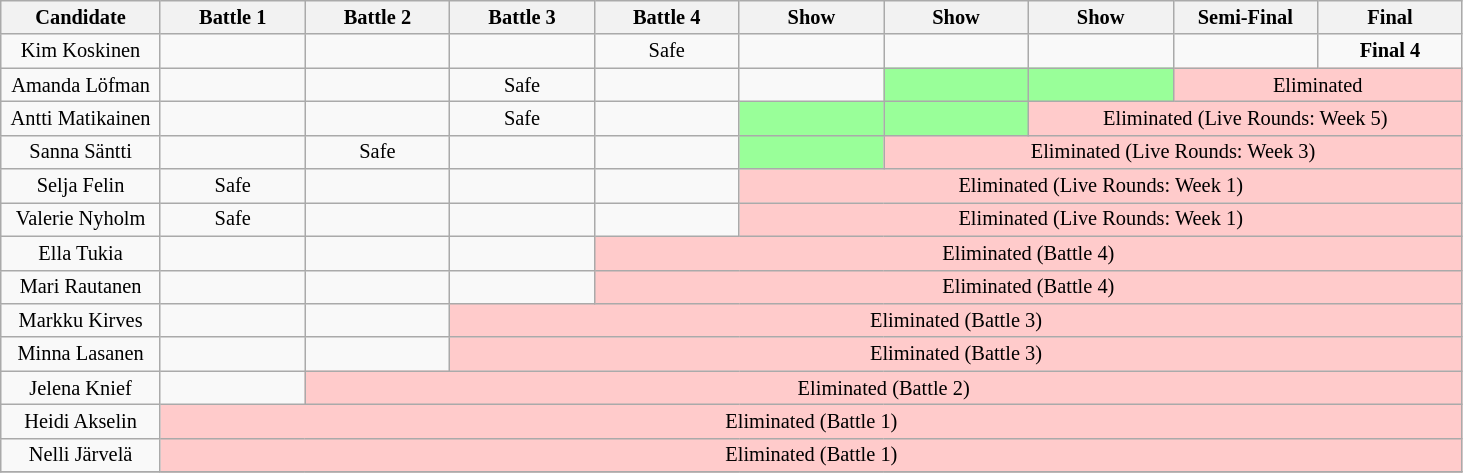<table class="wikitable" style="text-align:center; font-size:85%">
<tr>
<th width="100px">Candidate</th>
<th width="90px">Battle 1</th>
<th width="90px">Battle 2</th>
<th width="90px">Battle 3</th>
<th width="90px">Battle 4</th>
<th width="90px">Show</th>
<th width="90px">Show</th>
<th width="90px">Show</th>
<th width="90px">Semi-Final</th>
<th width="90px">Final</th>
</tr>
<tr>
<td>Kim Koskinen</td>
<td></td>
<td></td>
<td></td>
<td>Safe</td>
<td></td>
<td></td>
<td></td>
<td></td>
<td><strong>Final 4</strong></td>
</tr>
<tr>
<td>Amanda Löfman</td>
<td></td>
<td></td>
<td>Safe</td>
<td></td>
<td></td>
<td style="background:#99ff99"> </td>
<td style="background:#99ff99"> </td>
<td style="background:#ffcbcb" colspan=2>Eliminated</td>
</tr>
<tr>
<td>Antti Matikainen</td>
<td></td>
<td></td>
<td>Safe</td>
<td></td>
<td style="background:#99ff99"> </td>
<td style="background:#99ff99"> </td>
<td style="background:#ffcbcb" colspan=3>Eliminated (Live Rounds: Week 5)</td>
</tr>
<tr>
<td>Sanna Säntti</td>
<td></td>
<td>Safe</td>
<td></td>
<td></td>
<td style="background:#99ff99"> </td>
<td style="background:#ffcbcb" colspan=4>Eliminated (Live Rounds: Week 3)</td>
</tr>
<tr>
<td>Selja Felin</td>
<td>Safe</td>
<td></td>
<td></td>
<td></td>
<td style="background:#ffcbcb" colspan=5>Eliminated (Live Rounds: Week 1)</td>
</tr>
<tr>
<td>Valerie Nyholm</td>
<td>Safe</td>
<td></td>
<td></td>
<td></td>
<td style="background:#ffcbcb" colspan=5>Eliminated (Live Rounds: Week 1)</td>
</tr>
<tr>
<td>Ella Tukia</td>
<td></td>
<td></td>
<td></td>
<td style="background:#ffcbcb" colspan=7>Eliminated (Battle 4)</td>
</tr>
<tr>
<td>Mari Rautanen</td>
<td></td>
<td></td>
<td></td>
<td style="background:#ffcbcb" colspan=7>Eliminated (Battle 4)</td>
</tr>
<tr>
<td>Markku Kirves</td>
<td></td>
<td></td>
<td style="background:#ffcbcb" colspan=8>Eliminated (Battle 3)</td>
</tr>
<tr>
<td>Minna Lasanen</td>
<td></td>
<td></td>
<td style="background:#ffcbcb" colspan=8>Eliminated (Battle 3)</td>
</tr>
<tr>
<td>Jelena Knief</td>
<td></td>
<td style="background:#ffcbcb" colspan=9>Eliminated (Battle 2)</td>
</tr>
<tr>
<td>Heidi Akselin</td>
<td style="background:#ffcbcb" colspan=10>Eliminated (Battle 1)</td>
</tr>
<tr>
<td>Nelli Järvelä</td>
<td style="background:#ffcbcb" colspan=10>Eliminated (Battle 1)</td>
</tr>
<tr>
</tr>
</table>
